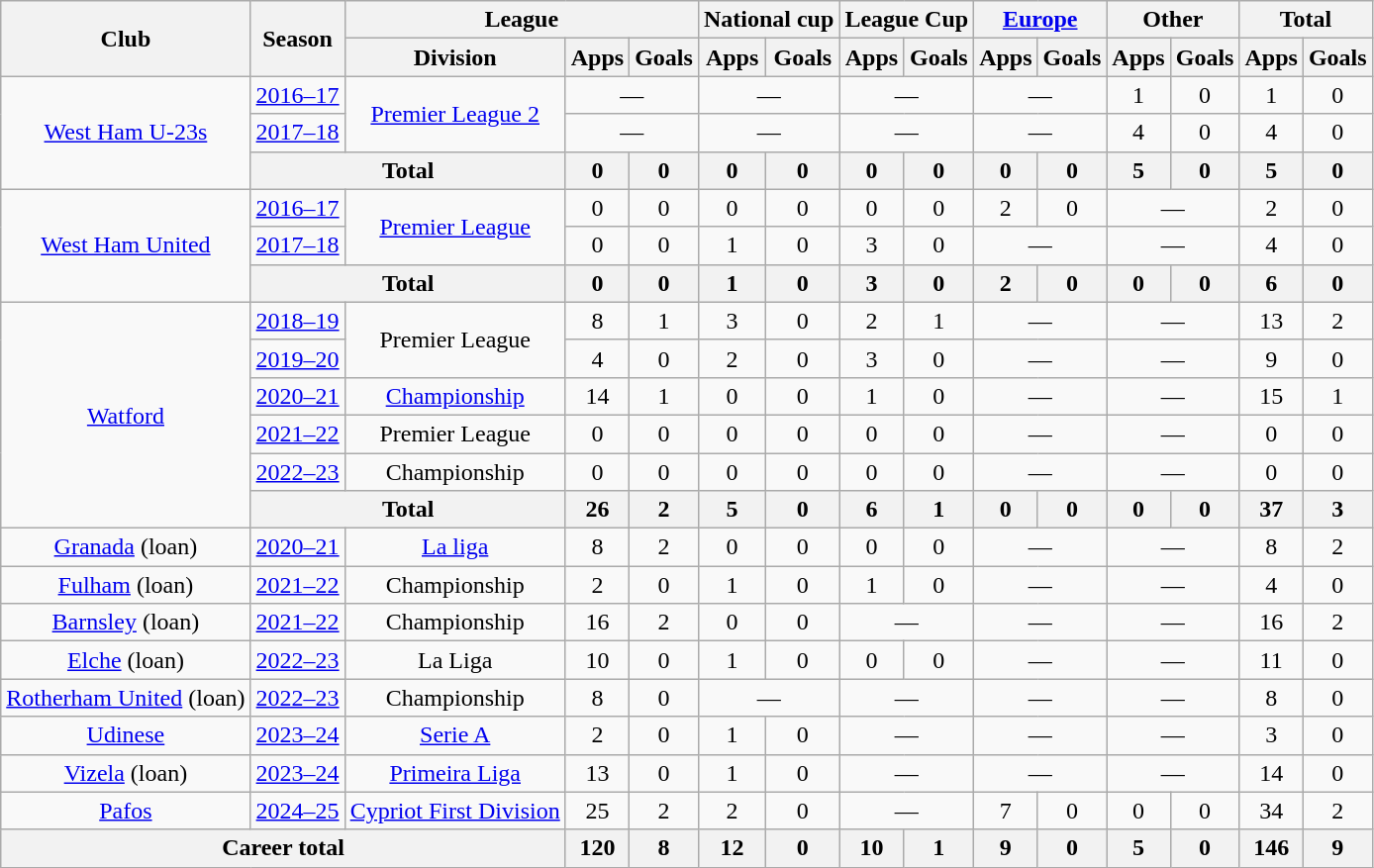<table class="wikitable" style="text-align:center">
<tr>
<th rowspan="2">Club</th>
<th rowspan="2">Season</th>
<th colspan="3">League</th>
<th colspan="2">National cup</th>
<th colspan="2">League Cup</th>
<th colspan="2"><a href='#'>Europe</a></th>
<th colspan="2">Other</th>
<th colspan="2">Total</th>
</tr>
<tr>
<th>Division</th>
<th>Apps</th>
<th>Goals</th>
<th>Apps</th>
<th>Goals</th>
<th>Apps</th>
<th>Goals</th>
<th>Apps</th>
<th>Goals</th>
<th>Apps</th>
<th>Goals</th>
<th>Apps</th>
<th>Goals</th>
</tr>
<tr>
<td rowspan="3"><a href='#'>West Ham U-23s</a></td>
<td><a href='#'>2016–17</a></td>
<td rowspan="2"><a href='#'>Premier League 2</a></td>
<td colspan="2">—</td>
<td colspan="2">—</td>
<td colspan="2">—</td>
<td colspan="2">—</td>
<td>1</td>
<td>0</td>
<td>1</td>
<td>0</td>
</tr>
<tr>
<td><a href='#'>2017–18</a></td>
<td colspan="2">—</td>
<td colspan="2">—</td>
<td colspan="2">—</td>
<td colspan="2">—</td>
<td>4</td>
<td>0</td>
<td>4</td>
<td>0</td>
</tr>
<tr>
<th colspan="2">Total</th>
<th>0</th>
<th>0</th>
<th>0</th>
<th>0</th>
<th>0</th>
<th>0</th>
<th>0</th>
<th>0</th>
<th>5</th>
<th>0</th>
<th>5</th>
<th>0</th>
</tr>
<tr>
<td rowspan="3"><a href='#'>West Ham United</a></td>
<td><a href='#'>2016–17</a></td>
<td rowspan="2"><a href='#'>Premier League</a></td>
<td>0</td>
<td>0</td>
<td>0</td>
<td>0</td>
<td>0</td>
<td>0</td>
<td>2</td>
<td>0</td>
<td colspan="2">—</td>
<td>2</td>
<td>0</td>
</tr>
<tr>
<td><a href='#'>2017–18</a></td>
<td>0</td>
<td>0</td>
<td>1</td>
<td>0</td>
<td>3</td>
<td>0</td>
<td colspan="2">—</td>
<td colspan="2">—</td>
<td>4</td>
<td>0</td>
</tr>
<tr>
<th colspan="2">Total</th>
<th>0</th>
<th>0</th>
<th>1</th>
<th>0</th>
<th>3</th>
<th>0</th>
<th>2</th>
<th>0</th>
<th>0</th>
<th>0</th>
<th>6</th>
<th>0</th>
</tr>
<tr>
<td rowspan="6"><a href='#'>Watford</a></td>
<td><a href='#'>2018–19</a></td>
<td rowspan="2">Premier League</td>
<td>8</td>
<td>1</td>
<td>3</td>
<td>0</td>
<td>2</td>
<td>1</td>
<td colspan="2">—</td>
<td colspan="2">—</td>
<td>13</td>
<td>2</td>
</tr>
<tr>
<td><a href='#'>2019–20</a></td>
<td>4</td>
<td>0</td>
<td>2</td>
<td>0</td>
<td>3</td>
<td>0</td>
<td colspan="2">—</td>
<td colspan="2">—</td>
<td>9</td>
<td>0</td>
</tr>
<tr>
<td><a href='#'>2020–21</a></td>
<td><a href='#'>Championship</a></td>
<td>14</td>
<td>1</td>
<td>0</td>
<td>0</td>
<td>1</td>
<td>0</td>
<td colspan="2">—</td>
<td colspan="2">—</td>
<td>15</td>
<td>1</td>
</tr>
<tr>
<td><a href='#'>2021–22</a></td>
<td>Premier League</td>
<td>0</td>
<td>0</td>
<td>0</td>
<td>0</td>
<td>0</td>
<td>0</td>
<td colspan="2">—</td>
<td colspan="2">—</td>
<td>0</td>
<td>0</td>
</tr>
<tr>
<td><a href='#'>2022–23</a></td>
<td>Championship</td>
<td>0</td>
<td>0</td>
<td>0</td>
<td>0</td>
<td>0</td>
<td>0</td>
<td colspan="2">—</td>
<td colspan="2">—</td>
<td>0</td>
<td>0</td>
</tr>
<tr>
<th colspan="2">Total</th>
<th>26</th>
<th>2</th>
<th>5</th>
<th>0</th>
<th>6</th>
<th>1</th>
<th>0</th>
<th>0</th>
<th>0</th>
<th>0</th>
<th>37</th>
<th>3</th>
</tr>
<tr>
<td><a href='#'>Granada</a> (loan)</td>
<td><a href='#'>2020–21</a></td>
<td><a href='#'>La liga</a></td>
<td>8</td>
<td>2</td>
<td>0</td>
<td>0</td>
<td>0</td>
<td>0</td>
<td colspan="2">—</td>
<td colspan="2">—</td>
<td>8</td>
<td>2</td>
</tr>
<tr>
<td><a href='#'>Fulham</a> (loan)</td>
<td><a href='#'>2021–22</a></td>
<td>Championship</td>
<td>2</td>
<td>0</td>
<td>1</td>
<td>0</td>
<td>1</td>
<td>0</td>
<td colspan="2">—</td>
<td colspan="2">—</td>
<td>4</td>
<td>0</td>
</tr>
<tr>
<td><a href='#'>Barnsley</a> (loan)</td>
<td><a href='#'>2021–22</a></td>
<td>Championship</td>
<td>16</td>
<td>2</td>
<td>0</td>
<td>0</td>
<td colspan="2">—</td>
<td colspan="2">—</td>
<td colspan="2">—</td>
<td>16</td>
<td>2</td>
</tr>
<tr>
<td><a href='#'>Elche</a> (loan)</td>
<td><a href='#'>2022–23</a></td>
<td>La Liga</td>
<td>10</td>
<td>0</td>
<td>1</td>
<td>0</td>
<td>0</td>
<td>0</td>
<td colspan="2">—</td>
<td colspan="2">—</td>
<td>11</td>
<td>0</td>
</tr>
<tr>
<td><a href='#'>Rotherham United</a> (loan)</td>
<td><a href='#'>2022–23</a></td>
<td>Championship</td>
<td>8</td>
<td>0</td>
<td colspan="2">—</td>
<td colspan="2">—</td>
<td colspan="2">—</td>
<td colspan="2">—</td>
<td>8</td>
<td>0</td>
</tr>
<tr>
<td><a href='#'>Udinese</a></td>
<td><a href='#'>2023–24</a></td>
<td><a href='#'>Serie A</a></td>
<td>2</td>
<td>0</td>
<td>1</td>
<td>0</td>
<td colspan="2">—</td>
<td colspan="2">—</td>
<td colspan="2">—</td>
<td>3</td>
<td>0</td>
</tr>
<tr>
<td><a href='#'>Vizela</a> (loan)</td>
<td><a href='#'>2023–24</a></td>
<td><a href='#'>Primeira Liga</a></td>
<td>13</td>
<td>0</td>
<td>1</td>
<td>0</td>
<td colspan="2">—</td>
<td colspan="2">—</td>
<td colspan="2">—</td>
<td>14</td>
<td>0</td>
</tr>
<tr>
<td><a href='#'>Pafos</a></td>
<td><a href='#'>2024–25</a></td>
<td><a href='#'>Cypriot First Division</a></td>
<td>25</td>
<td>2</td>
<td>2</td>
<td>0</td>
<td colspan="2">—</td>
<td>7</td>
<td>0</td>
<td>0</td>
<td>0</td>
<td>34</td>
<td>2</td>
</tr>
<tr>
<th colspan="3">Career total</th>
<th>120</th>
<th>8</th>
<th>12</th>
<th>0</th>
<th>10</th>
<th>1</th>
<th>9</th>
<th>0</th>
<th>5</th>
<th>0</th>
<th>146</th>
<th>9</th>
</tr>
</table>
